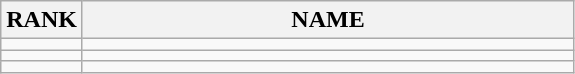<table class="wikitable">
<tr>
<th>RANK</th>
<th align="center" style="width: 20em">NAME</th>
</tr>
<tr>
<td align="center"></td>
<td></td>
</tr>
<tr>
<td align="center"></td>
<td></td>
</tr>
<tr>
<td align="center"></td>
<td></td>
</tr>
</table>
